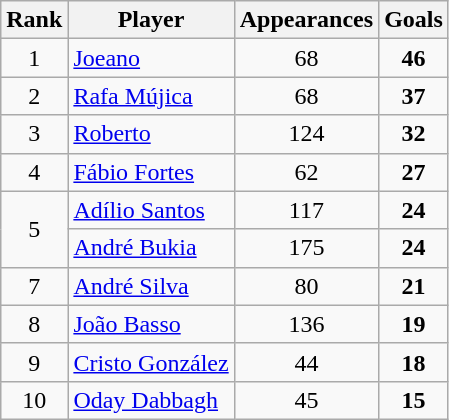<table class="wikitable" style="text-align:center;">
<tr>
<th>Rank</th>
<th>Player</th>
<th>Appearances</th>
<th>Goals</th>
</tr>
<tr>
<td rowspan=1>1</td>
<td align="left"> <a href='#'>Joeano</a></td>
<td>68</td>
<td><strong>46</strong></td>
</tr>
<tr>
<td rowspan=1>2</td>
<td align="left"> <a href='#'>Rafa Mújica</a></td>
<td>68</td>
<td><strong>37</strong></td>
</tr>
<tr>
<td rowspan=1>3</td>
<td align="left"> <a href='#'>Roberto</a></td>
<td>124</td>
<td><strong>32</strong></td>
</tr>
<tr>
<td rowspan=1>4</td>
<td align="left"> <a href='#'>Fábio Fortes</a></td>
<td>62</td>
<td><strong>27</strong></td>
</tr>
<tr>
<td rowspan=2>5</td>
<td align="left"> <a href='#'>Adílio Santos</a></td>
<td>117</td>
<td><strong>24</strong></td>
</tr>
<tr>
<td align="left"> <a href='#'>André Bukia</a></td>
<td>175</td>
<td><strong>24</strong></td>
</tr>
<tr>
<td rowspan=1>7</td>
<td align="left"> <a href='#'>André Silva</a></td>
<td>80</td>
<td><strong>21</strong></td>
</tr>
<tr>
<td rowspan=1>8</td>
<td align="left"> <a href='#'>João Basso</a></td>
<td>136</td>
<td><strong>19</strong></td>
</tr>
<tr>
<td rowspan=1>9</td>
<td align="left"> <a href='#'>Cristo González</a></td>
<td>44</td>
<td><strong>18</strong></td>
</tr>
<tr>
<td rowspan=1>10</td>
<td align="left"> <a href='#'>Oday Dabbagh</a></td>
<td>45</td>
<td><strong>15</strong></td>
</tr>
</table>
